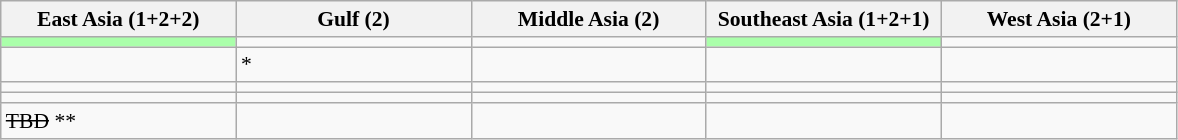<table class=wikitable style="font-size:90%;">
<tr>
<th width=150>East Asia (1+2+2)</th>
<th width=150>Gulf (2)</th>
<th width=150>Middle Asia (2)</th>
<th width=150>Southeast Asia (1+2+1)</th>
<th width=150>West Asia (2+1)</th>
</tr>
<tr>
<td bgcolor="#aaffaa"></td>
<td></td>
<td></td>
<td bgcolor="#aaffaa"></td>
<td></td>
</tr>
<tr>
<td></td>
<td><s></s> *</td>
<td></td>
<td></td>
<td></td>
</tr>
<tr>
<td></td>
<td></td>
<td></td>
<td></td>
<td></td>
</tr>
<tr>
<td></td>
<td></td>
<td></td>
<td></td>
<td></td>
</tr>
<tr>
<td><s>TBD</s> **</td>
<td></td>
<td></td>
<td></td>
<td></td>
</tr>
</table>
